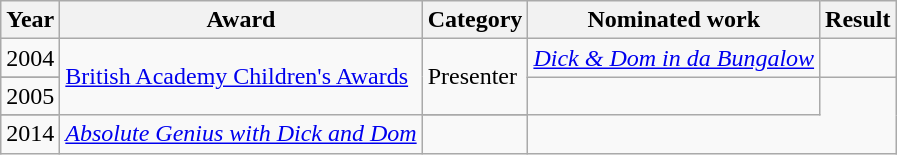<table class="wikitable sortable">
<tr>
<th>Year</th>
<th>Award</th>
<th>Category</th>
<th>Nominated work</th>
<th>Result</th>
</tr>
<tr>
<td>2004</td>
<td rowspan=4><a href='#'>British Academy Children's Awards</a></td>
<td rowspan=3>Presenter</td>
<td rowspan=2 style="text-align:center;"><em><a href='#'>Dick & Dom in da Bungalow</a></em></td>
<td></td>
</tr>
<tr>
</tr>
<tr>
<td>2005</td>
<td></td>
</tr>
<tr>
</tr>
<tr>
<td>2014</td>
<td style="text-align:center;"><em><a href='#'>Absolute Genius with Dick and Dom</a></em></td>
<td></td>
</tr>
</table>
